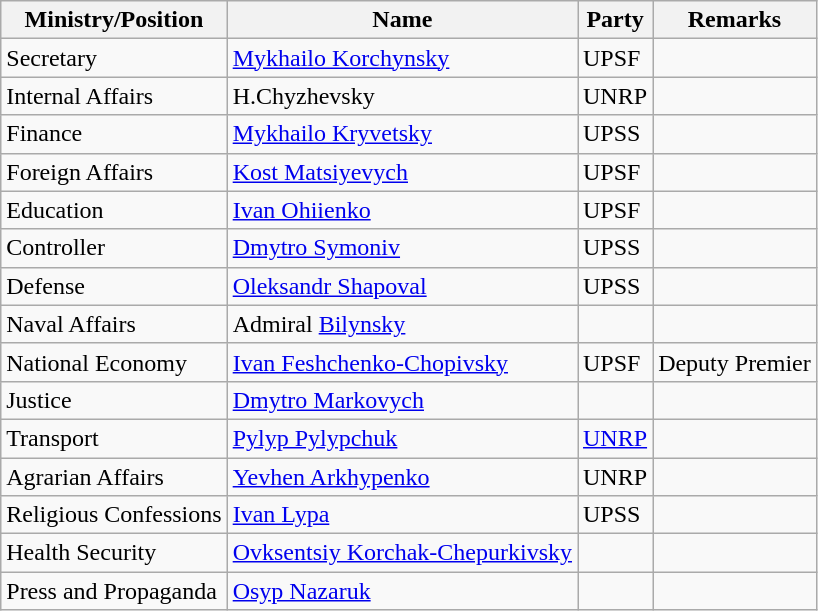<table class="wikitable">
<tr>
<th>Ministry/Position</th>
<th>Name</th>
<th>Party</th>
<th>Remarks</th>
</tr>
<tr>
<td>Secretary</td>
<td><a href='#'>Mykhailo Korchynsky</a></td>
<td>UPSF</td>
<td></td>
</tr>
<tr>
<td>Internal Affairs</td>
<td>H.Chyzhevsky</td>
<td>UNRP</td>
<td></td>
</tr>
<tr>
<td>Finance</td>
<td><a href='#'>Mykhailo Kryvetsky</a></td>
<td>UPSS</td>
<td></td>
</tr>
<tr>
<td>Foreign Affairs</td>
<td><a href='#'>Kost Matsiyevych</a></td>
<td>UPSF</td>
<td></td>
</tr>
<tr>
<td>Education</td>
<td><a href='#'>Ivan Ohiienko</a></td>
<td>UPSF</td>
<td></td>
</tr>
<tr>
<td>Controller</td>
<td><a href='#'>Dmytro Symoniv</a></td>
<td>UPSS</td>
<td></td>
</tr>
<tr>
<td>Defense</td>
<td><a href='#'>Oleksandr Shapoval</a></td>
<td>UPSS</td>
<td></td>
</tr>
<tr>
<td>Naval Affairs</td>
<td>Admiral <a href='#'>Bilynsky</a></td>
<td></td>
<td></td>
</tr>
<tr>
<td>National Economy</td>
<td><a href='#'>Ivan Feshchenko-Chopivsky</a></td>
<td>UPSF</td>
<td>Deputy Premier</td>
</tr>
<tr>
<td>Justice</td>
<td><a href='#'>Dmytro Markovych</a></td>
<td></td>
<td></td>
</tr>
<tr>
<td>Transport</td>
<td><a href='#'>Pylyp Pylypchuk</a></td>
<td><a href='#'>UNRP</a></td>
<td></td>
</tr>
<tr>
<td>Agrarian Affairs</td>
<td><a href='#'>Yevhen Arkhypenko</a></td>
<td>UNRP</td>
<td></td>
</tr>
<tr>
<td>Religious Confessions</td>
<td><a href='#'>Ivan Lypa</a></td>
<td>UPSS</td>
<td></td>
</tr>
<tr>
<td>Health Security</td>
<td><a href='#'>Ovksentsiy Korchak-Chepurkivsky</a></td>
<td></td>
<td></td>
</tr>
<tr>
<td>Press and Propaganda</td>
<td><a href='#'>Osyp Nazaruk</a></td>
<td></td>
<td></td>
</tr>
</table>
